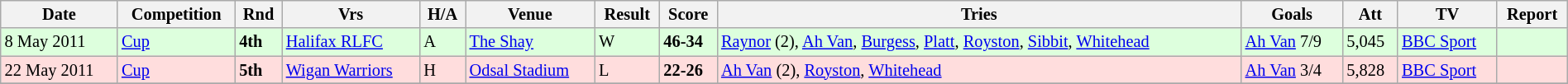<table class="wikitable" style="font-size:85%;" width="100%">
<tr>
<th>Date</th>
<th>Competition</th>
<th>Rnd</th>
<th>Vrs</th>
<th>H/A</th>
<th>Venue</th>
<th>Result</th>
<th>Score</th>
<th>Tries</th>
<th>Goals</th>
<th>Att</th>
<th>TV</th>
<th>Report</th>
</tr>
<tr style="background:#ddffdd;" width=20|>
<td>8 May 2011</td>
<td><a href='#'>Cup</a></td>
<td><strong>4th</strong></td>
<td><a href='#'>Halifax RLFC</a></td>
<td>A</td>
<td><a href='#'>The Shay</a></td>
<td>W</td>
<td><strong>46-34</strong></td>
<td><a href='#'>Raynor</a> (2), <a href='#'>Ah Van</a>, <a href='#'>Burgess</a>, <a href='#'>Platt</a>, <a href='#'>Royston</a>, <a href='#'>Sibbit</a>, <a href='#'>Whitehead</a></td>
<td><a href='#'>Ah Van</a> 7/9</td>
<td>5,045</td>
<td><a href='#'>BBC Sport</a></td>
<td></td>
</tr>
<tr style="background:#ffdddd;" width=20|>
<td>22 May 2011</td>
<td><a href='#'>Cup</a></td>
<td><strong>5th</strong></td>
<td><a href='#'>Wigan Warriors</a></td>
<td>H</td>
<td><a href='#'>Odsal Stadium</a></td>
<td>L</td>
<td><strong>22-26</strong></td>
<td><a href='#'>Ah Van</a> (2), <a href='#'>Royston</a>, <a href='#'>Whitehead</a></td>
<td><a href='#'>Ah Van</a> 3/4</td>
<td>5,828</td>
<td><a href='#'>BBC Sport</a></td>
<td></td>
</tr>
<tr>
</tr>
</table>
